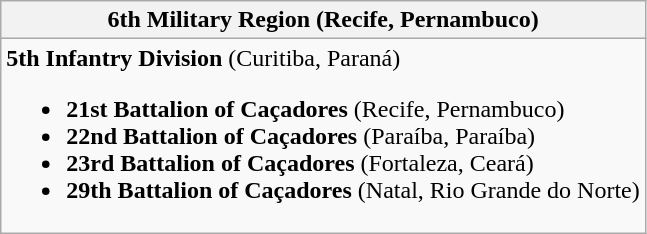<table class="wikitable mw-collapsible mw-collapsed">
<tr>
<th><strong>6th Military Region</strong> (Recife, Pernambuco)</th>
</tr>
<tr>
<td><strong>5th Infantry Division</strong> (Curitiba, Paraná)<br><ul><li><strong>21st Battalion of Caçadores</strong> (Recife, Pernambuco)</li><li><strong>22nd Battalion of Caçadores</strong> (Paraíba, Paraíba)</li><li><strong>23rd Battalion of Caçadores</strong> (Fortaleza, Ceará)</li><li><strong>29th Battalion of Caçadores</strong> (Natal, Rio Grande do Norte)</li></ul></td>
</tr>
</table>
